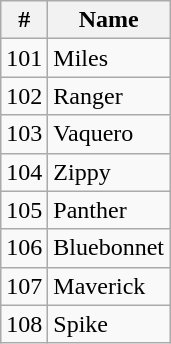<table class="wikitable">
<tr>
<th>#</th>
<th>Name</th>
</tr>
<tr>
<td>101</td>
<td>Miles</td>
</tr>
<tr>
<td>102</td>
<td>Ranger</td>
</tr>
<tr>
<td>103</td>
<td>Vaquero</td>
</tr>
<tr>
<td>104</td>
<td>Zippy</td>
</tr>
<tr>
<td>105</td>
<td>Panther</td>
</tr>
<tr>
<td>106</td>
<td>Bluebonnet</td>
</tr>
<tr>
<td>107</td>
<td>Maverick</td>
</tr>
<tr>
<td>108</td>
<td>Spike</td>
</tr>
</table>
